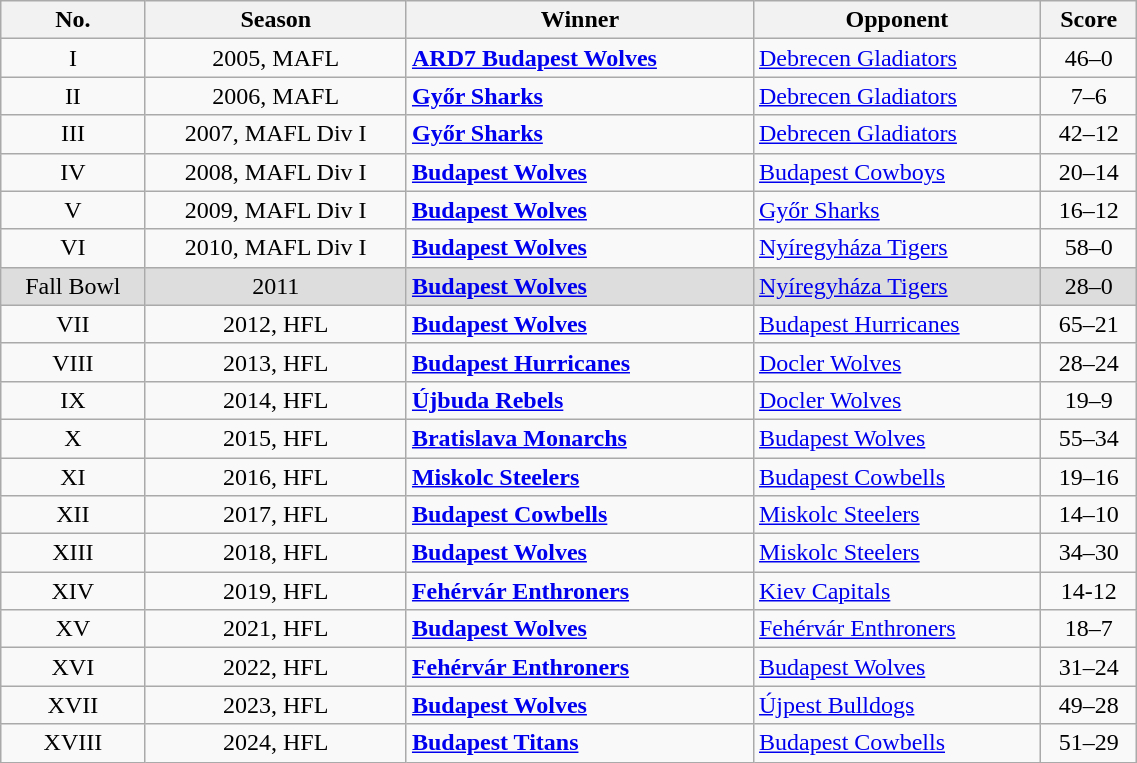<table class="wikitable" rules width="60%">
<tr>
<th>No.</th>
<th>Season</th>
<th>Winner</th>
<th>Opponent</th>
<th>Score</th>
</tr>
<tr>
<td style="text-align:center">I</td>
<td style="text-align:center">2005, MAFL</td>
<td><strong><a href='#'>ARD7 Budapest Wolves</a></strong></td>
<td><a href='#'>Debrecen Gladiators</a></td>
<td style="text-align:center">46–0</td>
</tr>
<tr>
<td style="text-align:center">II</td>
<td style="text-align:center">2006, MAFL</td>
<td><strong><a href='#'>Győr Sharks</a></strong></td>
<td><a href='#'>Debrecen Gladiators</a></td>
<td style="text-align:center">7–6</td>
</tr>
<tr>
<td style="text-align:center">III</td>
<td style="text-align:center">2007, MAFL Div I</td>
<td><strong><a href='#'>Győr Sharks</a></strong></td>
<td><a href='#'>Debrecen Gladiators</a></td>
<td style="text-align:center">42–12</td>
</tr>
<tr>
<td style="text-align:center">IV</td>
<td style="text-align:center">2008, MAFL Div I</td>
<td><strong><a href='#'>Budapest Wolves</a></strong></td>
<td><a href='#'>Budapest Cowboys</a></td>
<td style="text-align:center">20–14</td>
</tr>
<tr>
<td style="text-align:center">V</td>
<td style="text-align:center">2009, MAFL Div I</td>
<td><strong><a href='#'>Budapest Wolves</a></strong></td>
<td><a href='#'>Győr Sharks</a></td>
<td style="text-align:center">16–12</td>
</tr>
<tr>
<td style="text-align:center">VI</td>
<td style="text-align:center">2010, MAFL Div I</td>
<td><strong><a href='#'>Budapest Wolves</a></strong></td>
<td><a href='#'>Nyíregyháza Tigers</a></td>
<td style="text-align:center">58–0</td>
</tr>
<tr style="background:#DDDDDD;">
<td style="text-align:center">Fall Bowl</td>
<td style="text-align:center">2011</td>
<td><strong><a href='#'>Budapest Wolves</a></strong></td>
<td><a href='#'>Nyíregyháza Tigers</a></td>
<td style="text-align:center">28–0</td>
</tr>
<tr>
<td style="text-align:center">VII</td>
<td style="text-align:center">2012, HFL</td>
<td><strong><a href='#'>Budapest Wolves</a></strong></td>
<td><a href='#'>Budapest Hurricanes</a></td>
<td style="text-align:center">65–21</td>
</tr>
<tr>
<td style="text-align:center">VIII</td>
<td style="text-align:center">2013, HFL</td>
<td><strong><a href='#'>Budapest Hurricanes</a></strong></td>
<td><a href='#'>Docler Wolves</a></td>
<td style="text-align:center">28–24</td>
</tr>
<tr>
<td style="text-align:center">IX</td>
<td style="text-align:center">2014, HFL</td>
<td><strong><a href='#'>Újbuda Rebels</a></strong></td>
<td><a href='#'>Docler Wolves</a></td>
<td style="text-align:center">19–9</td>
</tr>
<tr>
<td style="text-align:center">X</td>
<td style="text-align:center">2015, HFL</td>
<td><strong><a href='#'>Bratislava Monarchs</a></strong> </td>
<td><a href='#'>Budapest Wolves</a></td>
<td style="text-align:center">55–34</td>
</tr>
<tr>
<td style="text-align:center">XI</td>
<td style="text-align:center">2016, HFL</td>
<td><strong><a href='#'>Miskolc Steelers</a></strong></td>
<td><a href='#'>Budapest Cowbells</a></td>
<td style="text-align:center">19–16</td>
</tr>
<tr>
<td style="text-align:center">XII</td>
<td style="text-align:center">2017, HFL</td>
<td><strong><a href='#'>Budapest Cowbells</a></strong></td>
<td><a href='#'>Miskolc Steelers</a></td>
<td style="text-align:center">14–10</td>
</tr>
<tr>
<td style="text-align:center">XIII</td>
<td style="text-align:center">2018, HFL</td>
<td><strong><a href='#'>Budapest Wolves</a></strong></td>
<td><a href='#'>Miskolc Steelers</a></td>
<td style="text-align:center">34–30</td>
</tr>
<tr>
<td style="text-align:center">XIV</td>
<td style="text-align:center">2019, HFL</td>
<td><strong><a href='#'>Fehérvár Enthroners</a></strong></td>
<td><a href='#'>Kiev Capitals</a> </td>
<td style="text-align:center">14-12</td>
</tr>
<tr>
<td style="text-align:center">XV</td>
<td style="text-align:center">2021, HFL</td>
<td><strong><a href='#'>Budapest Wolves</a></strong></td>
<td><a href='#'>Fehérvár Enthroners</a></td>
<td style="text-align:center">18–7</td>
</tr>
<tr>
<td style="text-align:center">XVI</td>
<td style="text-align:center">2022, HFL</td>
<td><strong><a href='#'>Fehérvár Enthroners</a></strong></td>
<td><a href='#'>Budapest Wolves</a></td>
<td style="text-align:center">31–24</td>
</tr>
<tr>
<td style="text-align:center">XVII</td>
<td style="text-align:center">2023, HFL</td>
<td><strong><a href='#'>Budapest Wolves</a></strong></td>
<td><a href='#'>Újpest Bulldogs</a></td>
<td style="text-align:center">49–28</td>
</tr>
<tr>
<td align=center>XVIII</td>
<td align=center>2024, HFL</td>
<td><strong><a href='#'>Budapest Titans</a></strong></td>
<td><a href='#'>Budapest Cowbells</a></td>
<td align=center>51–29</td>
</tr>
</table>
